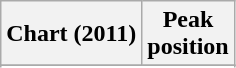<table class="wikitable sortable plainrowheaders" style="text-align:center">
<tr>
<th scope="col">Chart (2011)</th>
<th scope="col">Peak<br>position</th>
</tr>
<tr>
</tr>
<tr>
</tr>
<tr>
</tr>
</table>
